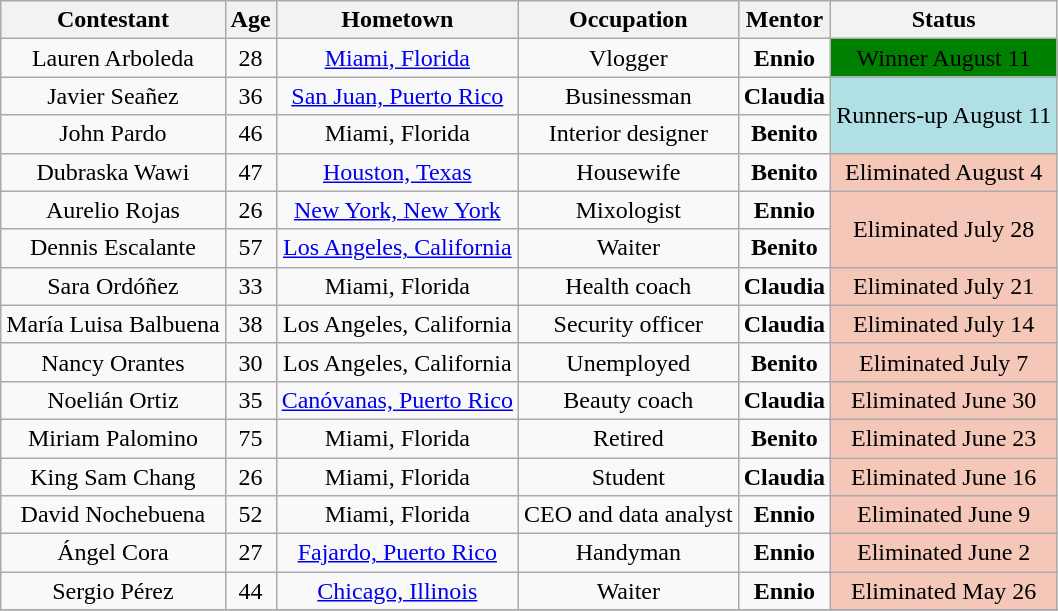<table class="wikitable sortable plainrowheaders" style="text-align:center">
<tr>
<th>Contestant</th>
<th>Age</th>
<th>Hometown</th>
<th>Occupation</th>
<th>Mentor</th>
<th>Status</th>
</tr>
<tr>
<td>Lauren Arboleda</td>
<td>28</td>
<td><a href='#'>Miami, Florida</a></td>
<td>Vlogger</td>
<td><strong><span>Ennio</span></strong></td>
<td style="background:green;"><span>Winner August 11</span></td>
</tr>
<tr>
<td>Javier Seañez</td>
<td>36</td>
<td><a href='#'>San Juan, Puerto Rico</a></td>
<td>Businessman</td>
<td><strong><span>Claudia</span></strong></td>
<td rowspan="2" style="background:#B0E0E6; text-align:center;">Runners-up August 11</td>
</tr>
<tr>
<td>John Pardo</td>
<td>46</td>
<td>Miami, Florida</td>
<td>Interior designer</td>
<td><strong><span>Benito</span></strong></td>
</tr>
<tr>
<td>Dubraska Wawi</td>
<td>47</td>
<td><a href='#'>Houston, Texas</a></td>
<td>Housewife</td>
<td><strong><span>Benito</span></strong></td>
<td style="background:#f4c7b8; text-align:center;">Eliminated August 4</td>
</tr>
<tr>
<td>Aurelio Rojas</td>
<td>26</td>
<td><a href='#'>New York, New York</a></td>
<td>Mixologist</td>
<td><strong><span>Ennio</span></strong></td>
<td style="background:#f4c7b8; text-align:center;" rowspan="2">Eliminated July 28</td>
</tr>
<tr>
<td>Dennis Escalante</td>
<td>57</td>
<td><a href='#'>Los Angeles, California</a></td>
<td>Waiter</td>
<td><strong><span>Benito</span></strong></td>
</tr>
<tr>
<td>Sara Ordóñez</td>
<td>33</td>
<td>Miami, Florida</td>
<td>Health coach</td>
<td><strong><span>Claudia</span></strong></td>
<td style="background:#f4c7b8; text-align:center;">Eliminated July 21</td>
</tr>
<tr>
<td>María Luisa Balbuena</td>
<td>38</td>
<td>Los Angeles, California</td>
<td>Security officer</td>
<td><strong><span>Claudia</span></strong></td>
<td style="background:#f4c7b8; text-align:center;">Eliminated July 14</td>
</tr>
<tr>
<td>Nancy Orantes</td>
<td>30</td>
<td>Los Angeles, California</td>
<td>Unemployed</td>
<td><strong><span>Benito</span></strong></td>
<td style="background:#f4c7b8; text-align:center;">Eliminated July 7</td>
</tr>
<tr>
<td>Noelián Ortiz</td>
<td>35</td>
<td><a href='#'>Canóvanas, Puerto Rico</a></td>
<td>Beauty coach</td>
<td><strong><span>Claudia</span></strong></td>
<td style="background:#f4c7b8; text-align:center;">Eliminated June 30</td>
</tr>
<tr>
<td>Miriam Palomino</td>
<td>75</td>
<td>Miami, Florida</td>
<td>Retired</td>
<td><strong><span>Benito</span></strong></td>
<td style="background:#f4c7b8; text-align:center;">Eliminated June 23</td>
</tr>
<tr>
<td>King Sam Chang</td>
<td>26</td>
<td>Miami, Florida</td>
<td>Student</td>
<td><strong><span>Claudia</span></strong></td>
<td style="background:#f4c7b8; text-align:center;">Eliminated June 16</td>
</tr>
<tr>
<td>David Nochebuena</td>
<td>52</td>
<td>Miami, Florida</td>
<td>CEO and data analyst</td>
<td><strong><span>Ennio</span></strong></td>
<td style="background:#f4c7b8; text-align:center;">Eliminated June 9</td>
</tr>
<tr>
<td>Ángel Cora</td>
<td>27</td>
<td><a href='#'>Fajardo, Puerto Rico</a></td>
<td>Handyman</td>
<td><strong><span>Ennio</span></strong></td>
<td style="background:#f4c7b8; text-align:center;">Eliminated June 2</td>
</tr>
<tr>
<td>Sergio Pérez</td>
<td>44</td>
<td><a href='#'>Chicago, Illinois</a></td>
<td>Waiter</td>
<td><strong><span>Ennio</span></strong></td>
<td style="background:#f4c7b8; text-align:center;">Eliminated May 26</td>
</tr>
<tr>
</tr>
</table>
